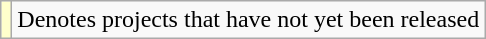<table class="wikitable">
<tr>
<td style="background:#FFFFCC;"></td>
<td>Denotes projects that have not yet been released</td>
</tr>
</table>
